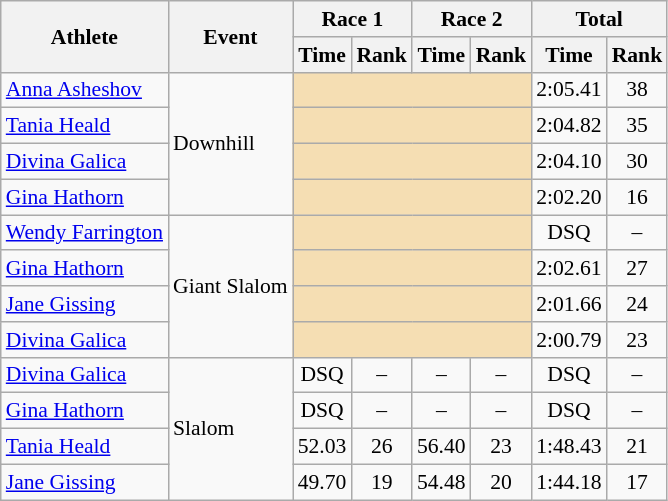<table class="wikitable" style="font-size:90%">
<tr>
<th rowspan="2">Athlete</th>
<th rowspan="2">Event</th>
<th colspan="2">Race 1</th>
<th colspan="2">Race 2</th>
<th colspan="2">Total</th>
</tr>
<tr>
<th>Time</th>
<th>Rank</th>
<th>Time</th>
<th>Rank</th>
<th>Time</th>
<th>Rank</th>
</tr>
<tr>
<td><a href='#'>Anna Asheshov</a></td>
<td rowspan="4">Downhill</td>
<td colspan="4" bgcolor="wheat"></td>
<td align="center">2:05.41</td>
<td align="center">38</td>
</tr>
<tr>
<td><a href='#'>Tania Heald</a></td>
<td colspan="4" bgcolor="wheat"></td>
<td align="center">2:04.82</td>
<td align="center">35</td>
</tr>
<tr>
<td><a href='#'>Divina Galica</a></td>
<td colspan="4" bgcolor="wheat"></td>
<td align="center">2:04.10</td>
<td align="center">30</td>
</tr>
<tr>
<td><a href='#'>Gina Hathorn</a></td>
<td colspan="4" bgcolor="wheat"></td>
<td align="center">2:02.20</td>
<td align="center">16</td>
</tr>
<tr>
<td><a href='#'>Wendy Farrington</a></td>
<td rowspan="4">Giant Slalom</td>
<td colspan="4" bgcolor="wheat"></td>
<td align="center">DSQ</td>
<td align="center">–</td>
</tr>
<tr>
<td><a href='#'>Gina Hathorn</a></td>
<td colspan="4" bgcolor="wheat"></td>
<td align="center">2:02.61</td>
<td align="center">27</td>
</tr>
<tr>
<td><a href='#'>Jane Gissing</a></td>
<td colspan="4" bgcolor="wheat"></td>
<td align="center">2:01.66</td>
<td align="center">24</td>
</tr>
<tr>
<td><a href='#'>Divina Galica</a></td>
<td colspan="4" bgcolor="wheat"></td>
<td align="center">2:00.79</td>
<td align="center">23</td>
</tr>
<tr>
<td><a href='#'>Divina Galica</a></td>
<td rowspan="4">Slalom</td>
<td align="center">DSQ</td>
<td align="center">–</td>
<td align="center">–</td>
<td align="center">–</td>
<td align="center">DSQ</td>
<td align="center">–</td>
</tr>
<tr>
<td><a href='#'>Gina Hathorn</a></td>
<td align="center">DSQ</td>
<td align="center">–</td>
<td align="center">–</td>
<td align="center">–</td>
<td align="center">DSQ</td>
<td align="center">–</td>
</tr>
<tr>
<td><a href='#'>Tania Heald</a></td>
<td align="center">52.03</td>
<td align="center">26</td>
<td align="center">56.40</td>
<td align="center">23</td>
<td align="center">1:48.43</td>
<td align="center">21</td>
</tr>
<tr>
<td><a href='#'>Jane Gissing</a></td>
<td align="center">49.70</td>
<td align="center">19</td>
<td align="center">54.48</td>
<td align="center">20</td>
<td align="center">1:44.18</td>
<td align="center">17</td>
</tr>
</table>
